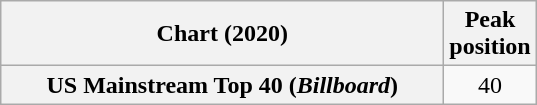<table class="wikitable plainrowheaders" style="text-align:center">
<tr>
<th scope="col">Chart (2020)</th>
<th scope="col">Peak<br>position</th>
</tr>
<tr>
<th scope="row" style="width:18em">US Mainstream Top 40 (<em>Billboard</em>)</th>
<td>40</td>
</tr>
</table>
